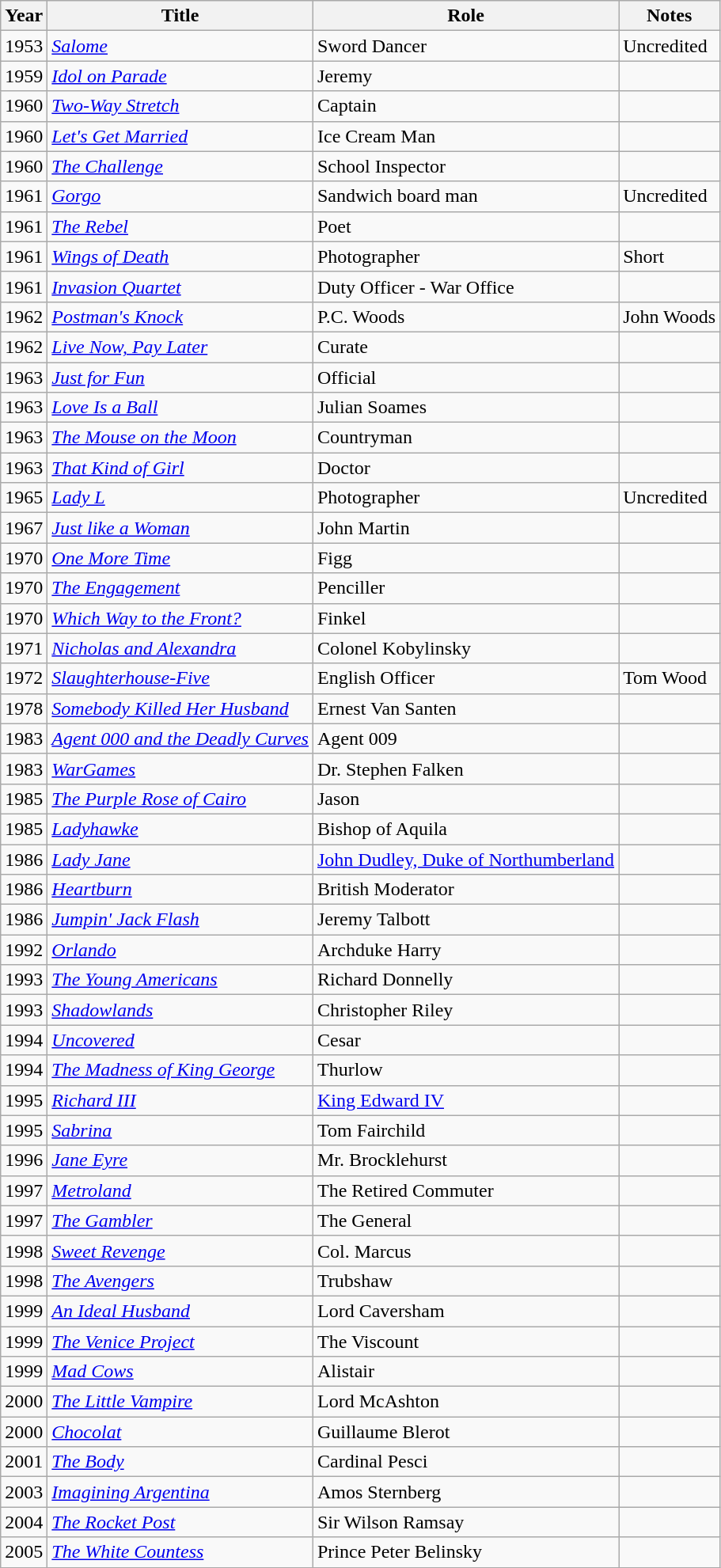<table class="wikitable sortable">
<tr>
<th>Year</th>
<th>Title</th>
<th>Role</th>
<th class="unsortable">Notes</th>
</tr>
<tr>
<td>1953</td>
<td><em><a href='#'>Salome</a></em></td>
<td>Sword Dancer</td>
<td>Uncredited</td>
</tr>
<tr>
<td>1959</td>
<td><em><a href='#'>Idol on Parade</a></em></td>
<td>Jeremy</td>
<td></td>
</tr>
<tr>
<td>1960</td>
<td><em><a href='#'>Two-Way Stretch</a></em></td>
<td>Captain</td>
<td></td>
</tr>
<tr>
<td>1960</td>
<td><em><a href='#'>Let's Get Married</a></em></td>
<td>Ice Cream Man</td>
<td></td>
</tr>
<tr>
<td>1960</td>
<td><em><a href='#'>The Challenge</a></em></td>
<td>School Inspector</td>
<td></td>
</tr>
<tr>
<td>1961</td>
<td><em><a href='#'>Gorgo</a></em></td>
<td>Sandwich board man</td>
<td>Uncredited</td>
</tr>
<tr>
<td>1961</td>
<td><em><a href='#'>The Rebel</a></em></td>
<td>Poet</td>
<td></td>
</tr>
<tr>
<td>1961</td>
<td><em><a href='#'>Wings of Death</a></em></td>
<td>Photographer</td>
<td>Short</td>
</tr>
<tr>
<td>1961</td>
<td><em><a href='#'>Invasion Quartet</a></em></td>
<td>Duty Officer - War Office</td>
<td></td>
</tr>
<tr>
<td>1962</td>
<td><em><a href='#'>Postman's Knock</a></em></td>
<td>P.C. Woods</td>
<td>John Woods</td>
</tr>
<tr>
<td>1962</td>
<td><em><a href='#'>Live Now, Pay Later</a></em></td>
<td>Curate</td>
<td></td>
</tr>
<tr>
<td>1963</td>
<td><em><a href='#'>Just for Fun</a></em></td>
<td>Official</td>
<td></td>
</tr>
<tr>
<td>1963</td>
<td><em><a href='#'>Love Is a Ball</a></em></td>
<td>Julian Soames</td>
<td></td>
</tr>
<tr>
<td>1963</td>
<td><em><a href='#'>The Mouse on the Moon</a></em></td>
<td>Countryman</td>
<td></td>
</tr>
<tr>
<td>1963</td>
<td><em><a href='#'>That Kind of Girl</a></em></td>
<td>Doctor</td>
<td></td>
</tr>
<tr>
<td>1965</td>
<td><em><a href='#'>Lady L</a></em></td>
<td>Photographer</td>
<td>Uncredited</td>
</tr>
<tr>
<td>1967</td>
<td><em><a href='#'>Just like a Woman</a></em></td>
<td>John Martin</td>
<td></td>
</tr>
<tr>
<td>1970</td>
<td><em><a href='#'>One More Time</a></em></td>
<td>Figg</td>
<td></td>
</tr>
<tr>
<td>1970</td>
<td><em><a href='#'>The Engagement</a></em></td>
<td>Penciller</td>
<td></td>
</tr>
<tr>
<td>1970</td>
<td><em><a href='#'>Which Way to the Front?</a></em></td>
<td>Finkel</td>
<td></td>
</tr>
<tr>
<td>1971</td>
<td><em><a href='#'>Nicholas and Alexandra</a></em></td>
<td>Colonel Kobylinsky</td>
<td></td>
</tr>
<tr>
<td>1972</td>
<td><em><a href='#'>Slaughterhouse-Five</a></em></td>
<td>English Officer</td>
<td>Tom Wood</td>
</tr>
<tr>
<td>1978</td>
<td><em><a href='#'>Somebody Killed Her Husband</a></em></td>
<td>Ernest Van Santen</td>
<td></td>
</tr>
<tr>
<td>1983</td>
<td><em><a href='#'>Agent 000 and the Deadly Curves</a></em></td>
<td>Agent 009</td>
<td></td>
</tr>
<tr>
<td>1983</td>
<td><em><a href='#'>WarGames</a></em></td>
<td>Dr. Stephen Falken</td>
<td></td>
</tr>
<tr>
<td>1985</td>
<td><em><a href='#'>The Purple Rose of Cairo</a></em></td>
<td>Jason</td>
<td></td>
</tr>
<tr>
<td>1985</td>
<td><em><a href='#'>Ladyhawke</a></em></td>
<td>Bishop of Aquila</td>
<td></td>
</tr>
<tr>
<td>1986</td>
<td><em><a href='#'>Lady Jane</a></em></td>
<td><a href='#'>John Dudley, Duke of Northumberland</a></td>
<td></td>
</tr>
<tr>
<td>1986</td>
<td><em><a href='#'>Heartburn</a></em></td>
<td>British Moderator</td>
<td></td>
</tr>
<tr>
<td>1986</td>
<td><em><a href='#'>Jumpin' Jack Flash</a></em></td>
<td>Jeremy Talbott</td>
<td></td>
</tr>
<tr>
<td>1992</td>
<td><em><a href='#'>Orlando</a></em></td>
<td>Archduke Harry</td>
<td></td>
</tr>
<tr>
<td>1993</td>
<td><em><a href='#'>The Young Americans</a></em></td>
<td>Richard Donnelly</td>
<td></td>
</tr>
<tr>
<td>1993</td>
<td><em><a href='#'>Shadowlands</a></em></td>
<td>Christopher Riley</td>
<td></td>
</tr>
<tr>
<td>1994</td>
<td><em><a href='#'>Uncovered</a></em></td>
<td>Cesar</td>
<td></td>
</tr>
<tr>
<td>1994</td>
<td><em><a href='#'>The Madness of King George</a></em></td>
<td>Thurlow</td>
<td></td>
</tr>
<tr>
<td>1995</td>
<td><em><a href='#'>Richard III</a></em></td>
<td><a href='#'>King Edward IV</a></td>
<td></td>
</tr>
<tr>
<td>1995</td>
<td><em><a href='#'>Sabrina</a></em></td>
<td>Tom Fairchild</td>
<td></td>
</tr>
<tr>
<td>1996</td>
<td><em><a href='#'>Jane Eyre</a></em></td>
<td>Mr. Brocklehurst</td>
<td></td>
</tr>
<tr>
<td>1997</td>
<td><em><a href='#'>Metroland</a></em></td>
<td>The Retired Commuter</td>
<td></td>
</tr>
<tr>
<td>1997</td>
<td><em><a href='#'>The Gambler</a></em></td>
<td>The General</td>
<td></td>
</tr>
<tr>
<td>1998</td>
<td><em><a href='#'>Sweet Revenge</a></em></td>
<td>Col. Marcus</td>
<td></td>
</tr>
<tr>
<td>1998</td>
<td><em><a href='#'>The Avengers</a></em></td>
<td>Trubshaw</td>
<td></td>
</tr>
<tr>
<td>1999</td>
<td><em><a href='#'>An Ideal Husband</a></em></td>
<td>Lord Caversham</td>
<td></td>
</tr>
<tr>
<td>1999</td>
<td><em><a href='#'>The Venice Project</a></em></td>
<td>The Viscount</td>
<td></td>
</tr>
<tr>
<td>1999</td>
<td><em><a href='#'>Mad Cows</a></em></td>
<td>Alistair</td>
<td></td>
</tr>
<tr>
<td>2000</td>
<td><em><a href='#'>The Little Vampire</a></em></td>
<td>Lord McAshton</td>
<td></td>
</tr>
<tr>
<td>2000</td>
<td><em><a href='#'>Chocolat</a></em></td>
<td>Guillaume Blerot</td>
<td></td>
</tr>
<tr>
<td>2001</td>
<td><em><a href='#'>The Body</a></em></td>
<td>Cardinal Pesci</td>
<td></td>
</tr>
<tr>
<td>2003</td>
<td><em><a href='#'>Imagining Argentina</a></em></td>
<td>Amos Sternberg</td>
<td></td>
</tr>
<tr>
<td>2004</td>
<td><em><a href='#'>The Rocket Post</a></em></td>
<td>Sir Wilson Ramsay</td>
<td></td>
</tr>
<tr>
<td>2005</td>
<td><em><a href='#'>The White Countess</a></em></td>
<td>Prince Peter Belinsky</td>
<td></td>
</tr>
</table>
